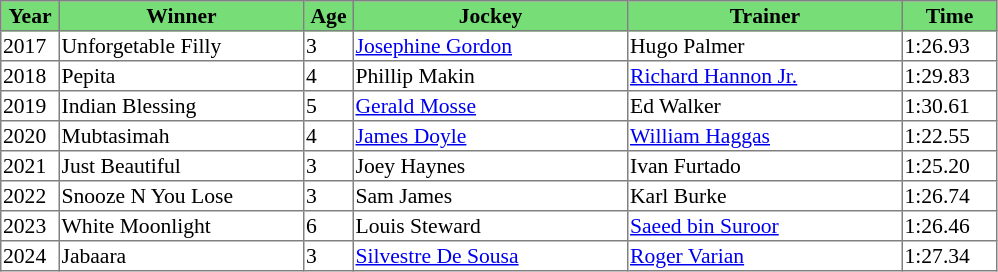<table class = "sortable" | border="1" style="border-collapse: collapse; font-size:90%">
<tr bgcolor="#77dd77" align="center">
<th style="width:36px"><strong>Year</strong></th>
<th style="width:160px"><strong>Winner</strong></th>
<th style="width:30px"><strong>Age</strong></th>
<th style="width:180px"><strong>Jockey</strong></th>
<th style="width:180px"><strong>Trainer</strong></th>
<th style="width:60px"><strong>Time</strong></th>
</tr>
<tr>
<td>2017</td>
<td>Unforgetable Filly</td>
<td>3</td>
<td><a href='#'>Josephine Gordon</a></td>
<td>Hugo Palmer</td>
<td>1:26.93</td>
</tr>
<tr>
<td>2018</td>
<td>Pepita</td>
<td>4</td>
<td>Phillip Makin</td>
<td><a href='#'>Richard Hannon Jr.</a></td>
<td>1:29.83</td>
</tr>
<tr>
<td>2019</td>
<td>Indian Blessing</td>
<td>5</td>
<td><a href='#'>Gerald Mosse</a></td>
<td>Ed Walker</td>
<td>1:30.61</td>
</tr>
<tr>
<td>2020</td>
<td>Mubtasimah</td>
<td>4</td>
<td><a href='#'>James Doyle</a></td>
<td><a href='#'>William Haggas</a></td>
<td>1:22.55</td>
</tr>
<tr>
<td>2021</td>
<td>Just Beautiful</td>
<td>3</td>
<td>Joey Haynes</td>
<td>Ivan Furtado</td>
<td>1:25.20</td>
</tr>
<tr>
<td>2022</td>
<td>Snooze N You Lose</td>
<td>3</td>
<td>Sam James</td>
<td>Karl Burke</td>
<td>1:26.74</td>
</tr>
<tr>
<td>2023</td>
<td>White Moonlight</td>
<td>6</td>
<td>Louis Steward</td>
<td><a href='#'>Saeed bin Suroor</a></td>
<td>1:26.46</td>
</tr>
<tr>
<td>2024</td>
<td>Jabaara</td>
<td>3</td>
<td><a href='#'>Silvestre De Sousa</a></td>
<td><a href='#'>Roger Varian</a></td>
<td>1:27.34</td>
</tr>
</table>
